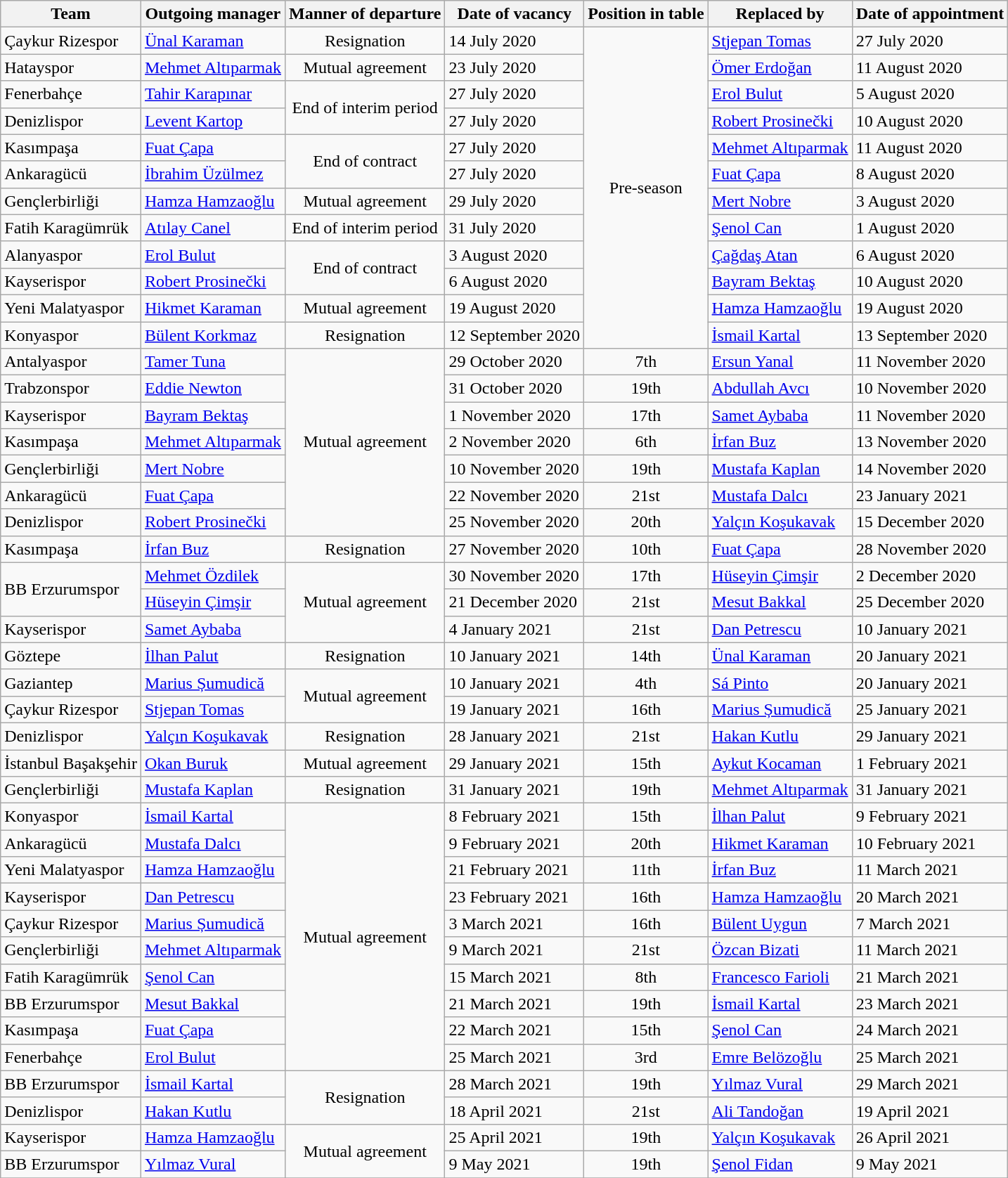<table class="wikitable">
<tr>
<th>Team</th>
<th>Outgoing manager</th>
<th>Manner of departure</th>
<th>Date of vacancy</th>
<th>Position in table</th>
<th>Replaced by</th>
<th>Date of appointment</th>
</tr>
<tr>
<td>Çaykur Rizespor</td>
<td> <a href='#'>Ünal Karaman</a></td>
<td align=center>Resignation</td>
<td>14 July 2020</td>
<td align=center rowspan=12>Pre-season</td>
<td> <a href='#'>Stjepan Tomas</a></td>
<td>27 July 2020</td>
</tr>
<tr>
<td>Hatayspor</td>
<td> <a href='#'>Mehmet Altıparmak</a></td>
<td align=center>Mutual agreement</td>
<td>23 July 2020</td>
<td> <a href='#'>Ömer Erdoğan</a></td>
<td>11 August 2020</td>
</tr>
<tr>
<td>Fenerbahçe</td>
<td> <a href='#'>Tahir Karapınar</a></td>
<td align=center rowspan=2>End of interim period</td>
<td>27 July 2020</td>
<td> <a href='#'>Erol Bulut</a></td>
<td>5 August 2020</td>
</tr>
<tr>
<td>Denizlispor</td>
<td> <a href='#'>Levent Kartop</a></td>
<td>27 July 2020</td>
<td> <a href='#'>Robert Prosinečki</a></td>
<td>10 August 2020</td>
</tr>
<tr>
<td>Kasımpaşa</td>
<td> <a href='#'>Fuat Çapa</a></td>
<td align=center rowspan=2>End of contract</td>
<td>27 July 2020</td>
<td> <a href='#'>Mehmet Altıparmak</a></td>
<td>11 August 2020</td>
</tr>
<tr>
<td>Ankaragücü</td>
<td> <a href='#'>İbrahim Üzülmez</a></td>
<td>27 July 2020</td>
<td> <a href='#'>Fuat Çapa</a></td>
<td>8 August 2020</td>
</tr>
<tr>
<td>Gençlerbirliği</td>
<td> <a href='#'>Hamza Hamzaoğlu</a></td>
<td align=center>Mutual agreement</td>
<td>29 July 2020</td>
<td> <a href='#'>Mert Nobre</a></td>
<td>3 August 2020</td>
</tr>
<tr>
<td>Fatih Karagümrük</td>
<td> <a href='#'>Atılay Canel</a></td>
<td align=center>End of interim period</td>
<td>31 July 2020</td>
<td> <a href='#'>Şenol Can</a></td>
<td>1 August 2020</td>
</tr>
<tr>
<td>Alanyaspor</td>
<td> <a href='#'>Erol Bulut</a></td>
<td align=center rowspan=2>End of contract</td>
<td>3 August 2020</td>
<td> <a href='#'>Çağdaş Atan</a></td>
<td>6 August 2020</td>
</tr>
<tr>
<td>Kayserispor</td>
<td> <a href='#'>Robert Prosinečki</a></td>
<td>6 August 2020</td>
<td> <a href='#'>Bayram Bektaş</a></td>
<td>10 August 2020</td>
</tr>
<tr>
<td>Yeni Malatyaspor</td>
<td> <a href='#'>Hikmet Karaman</a></td>
<td align=center>Mutual agreement</td>
<td>19 August 2020</td>
<td> <a href='#'>Hamza Hamzaoğlu</a></td>
<td>19 August 2020</td>
</tr>
<tr>
<td>Konyaspor</td>
<td> <a href='#'>Bülent Korkmaz</a></td>
<td align=center>Resignation</td>
<td>12 September 2020</td>
<td> <a href='#'>İsmail Kartal</a></td>
<td>13 September 2020</td>
</tr>
<tr>
<td>Antalyaspor</td>
<td> <a href='#'>Tamer Tuna</a></td>
<td align=center rowspan=7>Mutual agreement</td>
<td>29 October 2020</td>
<td align=center>7th</td>
<td> <a href='#'>Ersun Yanal</a></td>
<td>11 November 2020</td>
</tr>
<tr>
<td>Trabzonspor</td>
<td> <a href='#'>Eddie Newton</a></td>
<td>31 October 2020</td>
<td align=center>19th</td>
<td> <a href='#'>Abdullah Avcı</a></td>
<td>10 November 2020</td>
</tr>
<tr>
<td>Kayserispor</td>
<td> <a href='#'>Bayram Bektaş</a></td>
<td>1 November 2020</td>
<td align=center>17th</td>
<td> <a href='#'>Samet Aybaba</a></td>
<td>11 November 2020</td>
</tr>
<tr>
<td>Kasımpaşa</td>
<td> <a href='#'>Mehmet Altıparmak</a></td>
<td>2 November 2020</td>
<td align=center>6th</td>
<td> <a href='#'>İrfan Buz</a></td>
<td>13 November 2020</td>
</tr>
<tr>
<td>Gençlerbirliği</td>
<td> <a href='#'>Mert Nobre</a></td>
<td>10 November 2020</td>
<td align=center>19th</td>
<td> <a href='#'>Mustafa Kaplan</a></td>
<td>14 November 2020</td>
</tr>
<tr>
<td>Ankaragücü</td>
<td> <a href='#'>Fuat Çapa</a></td>
<td>22 November 2020</td>
<td align=center>21st</td>
<td> <a href='#'>Mustafa Dalcı</a></td>
<td>23 January 2021</td>
</tr>
<tr>
<td>Denizlispor</td>
<td> <a href='#'>Robert Prosinečki</a></td>
<td>25 November 2020</td>
<td align=center>20th</td>
<td> <a href='#'>Yalçın Koşukavak</a></td>
<td>15 December 2020</td>
</tr>
<tr>
<td>Kasımpaşa</td>
<td> <a href='#'>İrfan Buz</a></td>
<td align=center rowspan=1>Resignation</td>
<td>27 November 2020</td>
<td align=center>10th</td>
<td> <a href='#'>Fuat Çapa</a></td>
<td>28 November 2020</td>
</tr>
<tr>
<td rowspan=2>BB Erzurumspor</td>
<td> <a href='#'>Mehmet Özdilek</a></td>
<td align=center rowspan=3>Mutual agreement</td>
<td>30 November 2020</td>
<td align=center>17th</td>
<td> <a href='#'>Hüseyin Çimşir</a></td>
<td>2 December 2020</td>
</tr>
<tr>
<td> <a href='#'>Hüseyin Çimşir</a></td>
<td>21 December 2020</td>
<td align=center>21st</td>
<td> <a href='#'>Mesut Bakkal</a></td>
<td>25 December 2020</td>
</tr>
<tr>
<td>Kayserispor</td>
<td> <a href='#'>Samet Aybaba</a></td>
<td>4 January 2021</td>
<td align=center>21st</td>
<td> <a href='#'>Dan Petrescu</a></td>
<td>10 January 2021</td>
</tr>
<tr>
<td>Göztepe</td>
<td> <a href='#'>İlhan Palut</a></td>
<td align=center rowspan=1>Resignation</td>
<td>10 January 2021</td>
<td align=center>14th</td>
<td> <a href='#'>Ünal Karaman</a></td>
<td>20 January 2021</td>
</tr>
<tr>
<td>Gaziantep</td>
<td> <a href='#'>Marius Șumudică</a></td>
<td align=center rowspan=2>Mutual agreement</td>
<td>10 January 2021</td>
<td align=center>4th</td>
<td> <a href='#'>Sá Pinto</a></td>
<td>20 January 2021</td>
</tr>
<tr>
<td>Çaykur Rizespor</td>
<td> <a href='#'>Stjepan Tomas</a></td>
<td>19 January 2021</td>
<td align=center>16th</td>
<td> <a href='#'>Marius Șumudică</a></td>
<td>25 January 2021</td>
</tr>
<tr>
<td>Denizlispor</td>
<td> <a href='#'>Yalçın Koşukavak</a></td>
<td align=center rowspan=1>Resignation</td>
<td>28 January 2021</td>
<td align=center>21st</td>
<td> <a href='#'>Hakan Kutlu</a></td>
<td>29 January 2021</td>
</tr>
<tr>
<td>İstanbul Başakşehir</td>
<td> <a href='#'>Okan Buruk</a></td>
<td align=center rowspan=1>Mutual agreement</td>
<td>29 January 2021</td>
<td align=center>15th</td>
<td> <a href='#'>Aykut Kocaman</a></td>
<td>1 February 2021</td>
</tr>
<tr>
<td>Gençlerbirliği</td>
<td> <a href='#'>Mustafa Kaplan</a></td>
<td align=center rowspan=1>Resignation</td>
<td>31 January 2021</td>
<td align=center>19th</td>
<td> <a href='#'>Mehmet Altıparmak</a></td>
<td>31 January 2021</td>
</tr>
<tr>
<td>Konyaspor</td>
<td> <a href='#'>İsmail Kartal</a></td>
<td align=center rowspan=10>Mutual agreement</td>
<td>8 February 2021</td>
<td align=center>15th</td>
<td> <a href='#'>İlhan Palut</a></td>
<td>9 February 2021</td>
</tr>
<tr>
<td>Ankaragücü</td>
<td> <a href='#'>Mustafa Dalcı</a></td>
<td>9 February 2021</td>
<td align=center>20th</td>
<td> <a href='#'>Hikmet Karaman</a></td>
<td>10 February 2021</td>
</tr>
<tr>
<td>Yeni Malatyaspor</td>
<td> <a href='#'>Hamza Hamzaoğlu</a></td>
<td>21 February 2021</td>
<td align=center>11th</td>
<td> <a href='#'>İrfan Buz</a></td>
<td>11 March 2021</td>
</tr>
<tr>
<td>Kayserispor</td>
<td> <a href='#'>Dan Petrescu</a></td>
<td>23 February 2021</td>
<td align=center>16th</td>
<td> <a href='#'>Hamza Hamzaoğlu</a></td>
<td>20 March 2021</td>
</tr>
<tr>
<td>Çaykur Rizespor</td>
<td> <a href='#'>Marius Șumudică</a></td>
<td>3 March 2021</td>
<td align=center>16th</td>
<td> <a href='#'>Bülent Uygun</a></td>
<td>7 March 2021</td>
</tr>
<tr>
<td>Gençlerbirliği</td>
<td> <a href='#'>Mehmet Altıparmak</a></td>
<td>9 March 2021</td>
<td align=center>21st</td>
<td> <a href='#'>Özcan Bizati</a></td>
<td>11 March 2021</td>
</tr>
<tr>
<td>Fatih Karagümrük</td>
<td> <a href='#'>Şenol Can</a></td>
<td>15 March 2021</td>
<td align=center>8th</td>
<td> <a href='#'>Francesco Farioli</a></td>
<td>21 March 2021</td>
</tr>
<tr>
<td>BB Erzurumspor</td>
<td> <a href='#'>Mesut Bakkal</a></td>
<td>21 March 2021</td>
<td align=center>19th</td>
<td> <a href='#'>İsmail Kartal</a></td>
<td>23 March 2021</td>
</tr>
<tr>
<td>Kasımpaşa</td>
<td> <a href='#'>Fuat Çapa</a></td>
<td>22 March 2021</td>
<td align=center>15th</td>
<td> <a href='#'>Şenol Can</a></td>
<td>24 March 2021</td>
</tr>
<tr>
<td>Fenerbahçe</td>
<td> <a href='#'>Erol Bulut</a></td>
<td>25 March 2021</td>
<td align=center>3rd</td>
<td> <a href='#'>Emre Belözoğlu</a></td>
<td>25 March 2021</td>
</tr>
<tr>
<td>BB Erzurumspor</td>
<td> <a href='#'>İsmail Kartal</a></td>
<td align=center rowspan=2>Resignation</td>
<td>28 March 2021</td>
<td align=center>19th</td>
<td> <a href='#'>Yılmaz Vural</a></td>
<td>29 March 2021</td>
</tr>
<tr>
<td>Denizlispor</td>
<td> <a href='#'>Hakan Kutlu</a></td>
<td>18 April 2021</td>
<td align=center>21st</td>
<td> <a href='#'>Ali Tandoğan</a></td>
<td>19 April 2021</td>
</tr>
<tr>
<td>Kayserispor</td>
<td> <a href='#'>Hamza Hamzaoğlu</a></td>
<td align=center rowspan=2>Mutual agreement</td>
<td>25 April 2021</td>
<td align=center>19th</td>
<td> <a href='#'>Yalçın Koşukavak</a></td>
<td>26 April 2021</td>
</tr>
<tr>
<td>BB Erzurumspor</td>
<td> <a href='#'>Yılmaz Vural</a></td>
<td>9 May 2021</td>
<td align=center>19th</td>
<td> <a href='#'>Şenol Fidan</a></td>
<td>9 May 2021</td>
</tr>
<tr>
</tr>
</table>
